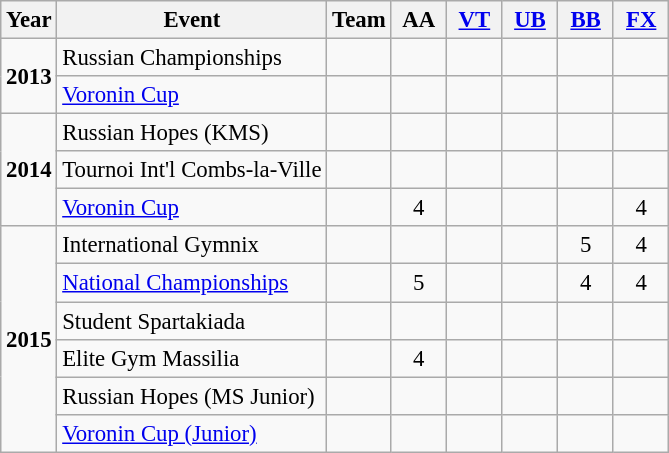<table class="wikitable" style="text-align:center; font-size:95%;">
<tr>
<th align=center>Year</th>
<th align=center>Event</th>
<th style="width:30px;">Team</th>
<th style="width:30px;">AA</th>
<th style="width:30px;"><a href='#'>VT</a></th>
<th style="width:30px;"><a href='#'>UB</a></th>
<th style="width:30px;"><a href='#'>BB</a></th>
<th style="width:30px;"><a href='#'>FX</a></th>
</tr>
<tr>
<td rowspan="2"><strong>2013</strong></td>
<td align=left>Russian Championships</td>
<td></td>
<td></td>
<td></td>
<td></td>
<td></td>
<td></td>
</tr>
<tr>
<td align=left><a href='#'>Voronin Cup</a></td>
<td></td>
<td></td>
<td></td>
<td></td>
<td></td>
<td></td>
</tr>
<tr>
<td rowspan="3"><strong>2014</strong></td>
<td align=left>Russian Hopes (KMS)</td>
<td></td>
<td></td>
<td></td>
<td></td>
<td></td>
<td></td>
</tr>
<tr>
<td align=left>Tournoi Int'l Combs-la-Ville</td>
<td></td>
<td></td>
<td></td>
<td></td>
<td></td>
<td></td>
</tr>
<tr>
<td align=left><a href='#'>Voronin Cup</a></td>
<td></td>
<td>4</td>
<td></td>
<td></td>
<td></td>
<td>4</td>
</tr>
<tr>
<td rowspan="6"><strong>2015</strong></td>
<td align=left>International Gymnix</td>
<td></td>
<td></td>
<td></td>
<td></td>
<td>5</td>
<td>4</td>
</tr>
<tr>
<td align=left><a href='#'>National Championships</a></td>
<td></td>
<td>5</td>
<td></td>
<td></td>
<td>4</td>
<td>4</td>
</tr>
<tr>
<td align=left>Student Spartakiada</td>
<td></td>
<td></td>
<td></td>
<td></td>
<td></td>
<td></td>
</tr>
<tr>
<td align=left>Elite Gym Massilia</td>
<td></td>
<td>4</td>
<td></td>
<td></td>
<td></td>
<td></td>
</tr>
<tr>
<td align=left>Russian Hopes (MS Junior)</td>
<td></td>
<td></td>
<td></td>
<td></td>
<td></td>
<td></td>
</tr>
<tr>
<td align=left><a href='#'>Voronin Cup (Junior)</a></td>
<td></td>
<td></td>
<td></td>
<td></td>
<td></td>
<td></td>
</tr>
</table>
